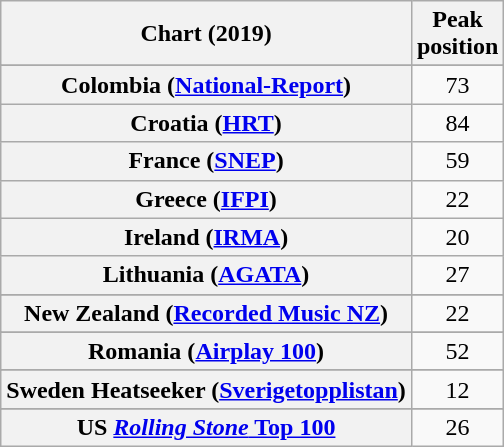<table class="wikitable sortable plainrowheaders" style="text-align:center">
<tr>
<th scope="col">Chart (2019)</th>
<th scope="col">Peak<br>position</th>
</tr>
<tr>
</tr>
<tr>
</tr>
<tr>
</tr>
<tr>
</tr>
<tr>
</tr>
<tr>
<th scope="row">Colombia (<a href='#'>National-Report</a>)</th>
<td>73</td>
</tr>
<tr>
<th scope="row">Croatia (<a href='#'>HRT</a>)</th>
<td>84</td>
</tr>
<tr>
<th scope="row">France (<a href='#'>SNEP</a>)</th>
<td>59</td>
</tr>
<tr>
<th scope="row">Greece (<a href='#'>IFPI</a>)</th>
<td>22</td>
</tr>
<tr>
<th scope="row">Ireland (<a href='#'>IRMA</a>)</th>
<td>20</td>
</tr>
<tr>
<th scope="row">Lithuania (<a href='#'>AGATA</a>)</th>
<td>27</td>
</tr>
<tr>
</tr>
<tr>
</tr>
<tr>
<th scope="row">New Zealand (<a href='#'>Recorded Music NZ</a>)</th>
<td>22</td>
</tr>
<tr>
</tr>
<tr>
<th scope="row">Romania (<a href='#'>Airplay 100</a>)</th>
<td>52</td>
</tr>
<tr>
</tr>
<tr>
</tr>
<tr>
<th scope="row">Sweden Heatseeker (<a href='#'>Sverigetopplistan</a>)</th>
<td>12</td>
</tr>
<tr>
</tr>
<tr>
</tr>
<tr>
</tr>
<tr>
</tr>
<tr>
</tr>
<tr>
</tr>
<tr>
<th scope="row">US <a href='#'><em>Rolling Stone</em> Top 100</a></th>
<td>26</td>
</tr>
</table>
